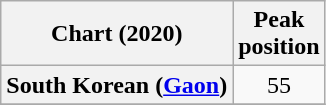<table class="wikitable plainrowheaders" style="text-align:center">
<tr>
<th>Chart (2020)</th>
<th>Peak<br>position</th>
</tr>
<tr>
<th scope="row">South Korean (<a href='#'>Gaon</a>)</th>
<td>55</td>
</tr>
<tr>
</tr>
</table>
